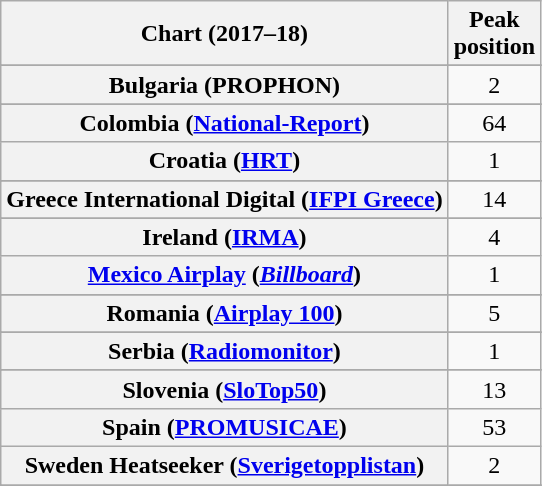<table class="wikitable sortable plainrowheaders" style="text-align:center">
<tr>
<th>Chart (2017–18)</th>
<th>Peak<br>position</th>
</tr>
<tr>
</tr>
<tr>
</tr>
<tr>
</tr>
<tr>
</tr>
<tr>
<th scope="row">Bulgaria (PROPHON)</th>
<td>2</td>
</tr>
<tr>
</tr>
<tr>
<th scope="row">Colombia (<a href='#'>National-Report</a>)</th>
<td>64</td>
</tr>
<tr>
<th scope="row">Croatia (<a href='#'>HRT</a>)</th>
<td>1</td>
</tr>
<tr>
</tr>
<tr>
</tr>
<tr>
</tr>
<tr>
<th scope="row">Greece International Digital (<a href='#'>IFPI Greece</a>)</th>
<td>14</td>
</tr>
<tr>
</tr>
<tr>
</tr>
<tr>
</tr>
<tr>
</tr>
<tr>
<th scope="row">Ireland (<a href='#'>IRMA</a>)</th>
<td>4</td>
</tr>
<tr>
<th scope="row"><a href='#'>Mexico Airplay</a> (<em><a href='#'>Billboard</a></em>)</th>
<td>1</td>
</tr>
<tr>
</tr>
<tr>
</tr>
<tr>
</tr>
<tr>
</tr>
<tr>
<th scope="row">Romania (<a href='#'>Airplay 100</a>)</th>
<td>5</td>
</tr>
<tr>
</tr>
<tr>
</tr>
<tr>
<th scope="row">Serbia (<a href='#'>Radiomonitor</a>)</th>
<td>1</td>
</tr>
<tr>
</tr>
<tr>
</tr>
<tr>
<th scope="row">Slovenia (<a href='#'>SloTop50</a>)</th>
<td>13</td>
</tr>
<tr>
<th scope="row">Spain (<a href='#'>PROMUSICAE</a>)</th>
<td>53</td>
</tr>
<tr>
<th scope="row">Sweden Heatseeker (<a href='#'>Sverigetopplistan</a>)</th>
<td>2</td>
</tr>
<tr>
</tr>
<tr>
</tr>
<tr>
</tr>
<tr>
</tr>
<tr>
</tr>
<tr>
</tr>
</table>
